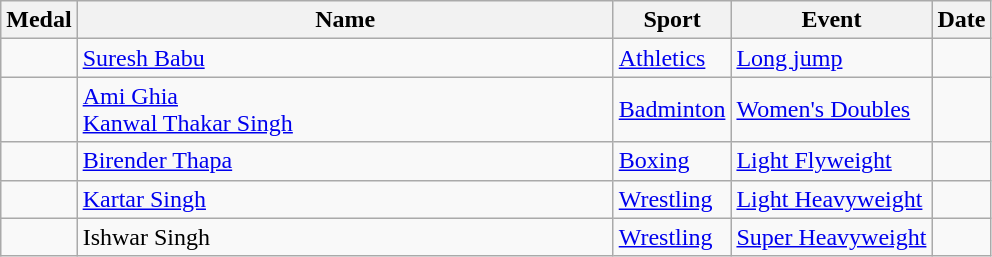<table class="wikitable sortable">
<tr>
<th>Medal</th>
<th width=350px>Name</th>
<th>Sport</th>
<th>Event</th>
<th>Date</th>
</tr>
<tr>
<td></td>
<td><a href='#'>Suresh Babu</a></td>
<td><a href='#'>Athletics</a></td>
<td><a href='#'>Long jump</a></td>
<td></td>
</tr>
<tr>
<td></td>
<td><a href='#'>Ami Ghia</a><br><a href='#'>Kanwal Thakar Singh</a></td>
<td><a href='#'>Badminton</a></td>
<td><a href='#'>Women's Doubles</a></td>
<td></td>
</tr>
<tr>
<td></td>
<td><a href='#'>Birender Thapa</a></td>
<td><a href='#'>Boxing</a></td>
<td><a href='#'>Light Flyweight</a></td>
<td></td>
</tr>
<tr>
<td></td>
<td><a href='#'>Kartar Singh</a></td>
<td><a href='#'>Wrestling</a></td>
<td><a href='#'>Light Heavyweight</a></td>
<td></td>
</tr>
<tr>
<td></td>
<td>Ishwar Singh</td>
<td><a href='#'>Wrestling</a></td>
<td><a href='#'>Super Heavyweight</a></td>
<td></td>
</tr>
</table>
